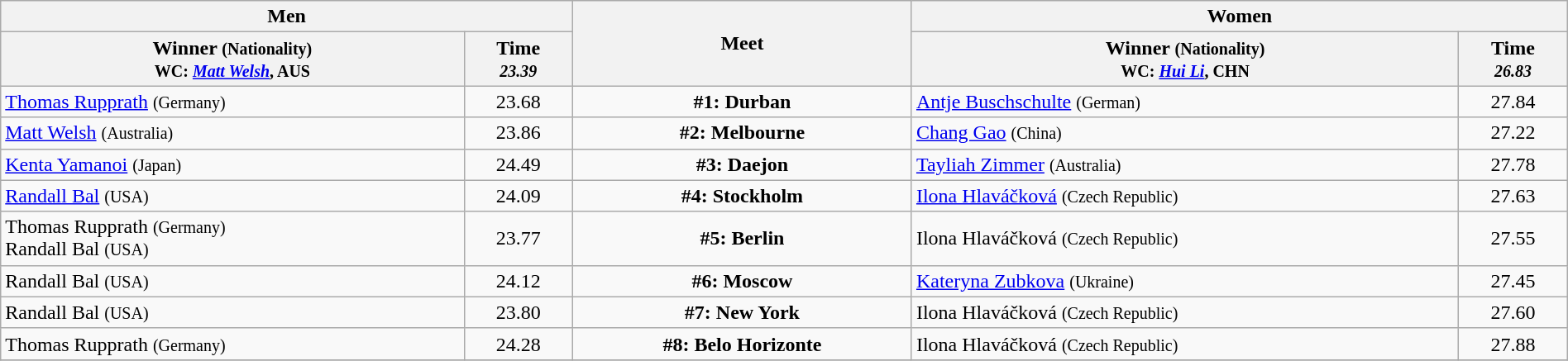<table class=wikitable width=100%>
<tr>
<th colspan="2">Men</th>
<th rowspan="2">Meet</th>
<th colspan="2">Women</th>
</tr>
<tr>
<th>Winner <small>(Nationality)<br>WC: <em><a href='#'>Matt Welsh</a></em>, AUS</small></th>
<th>Time<br><small><em>23.39</em></small></th>
<th>Winner <small>(Nationality)<br>WC: <em><a href='#'>Hui Li</a></em>, CHN</small></th>
<th>Time<br><small><em>26.83</em></small></th>
</tr>
<tr>
<td> <a href='#'>Thomas Rupprath</a> <small>(Germany)</small></td>
<td align=center>23.68</td>
<td align=center><strong>#1: Durban</strong></td>
<td> <a href='#'>Antje Buschschulte</a> <small>(German)</small></td>
<td align=center>27.84</td>
</tr>
<tr>
<td> <a href='#'>Matt Welsh</a> <small>(Australia)</small></td>
<td align=center>23.86</td>
<td align=center><strong>#2: Melbourne</strong></td>
<td> <a href='#'>Chang Gao</a> <small>(China)</small></td>
<td align=center>27.22</td>
</tr>
<tr>
<td> <a href='#'>Kenta Yamanoi</a> <small>(Japan)</small></td>
<td align=center>24.49</td>
<td align=center><strong>#3: Daejon</strong></td>
<td> <a href='#'>Tayliah Zimmer</a> <small>(Australia)</small></td>
<td align=center>27.78</td>
</tr>
<tr>
<td> <a href='#'>Randall Bal</a> <small>(USA)</small></td>
<td align=center>24.09</td>
<td align=center><strong>#4: Stockholm</strong></td>
<td> <a href='#'>Ilona Hlaváčková</a> <small>(Czech Republic)</small></td>
<td align=center>27.63</td>
</tr>
<tr>
<td> Thomas Rupprath <small>(Germany)</small> <br>  Randall Bal <small>(USA)</small></td>
<td align=center>23.77</td>
<td align=center><strong>#5: Berlin</strong></td>
<td> Ilona Hlaváčková <small>(Czech Republic)</small></td>
<td align=center>27.55</td>
</tr>
<tr>
<td> Randall Bal <small>(USA)</small></td>
<td align=center>24.12</td>
<td align=center><strong>#6: Moscow</strong></td>
<td> <a href='#'>Kateryna Zubkova</a> <small>(Ukraine)</small></td>
<td align=center>27.45</td>
</tr>
<tr>
<td> Randall Bal <small>(USA)</small></td>
<td align=center>23.80</td>
<td align=center><strong>#7: New York</strong></td>
<td> Ilona Hlaváčková <small>(Czech Republic)</small></td>
<td align=center>27.60</td>
</tr>
<tr>
<td> Thomas Rupprath <small>(Germany)</small></td>
<td align=center>24.28</td>
<td align=center><strong>#8: Belo Horizonte</strong></td>
<td> Ilona Hlaváčková <small>(Czech Republic)</small></td>
<td align=center>27.88</td>
</tr>
<tr>
</tr>
</table>
